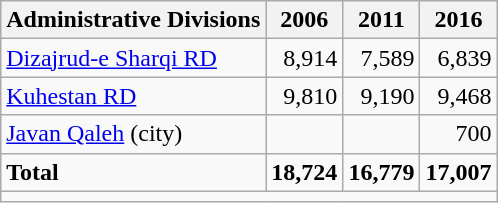<table class="wikitable">
<tr>
<th>Administrative Divisions</th>
<th>2006</th>
<th>2011</th>
<th>2016</th>
</tr>
<tr>
<td><a href='#'>Dizajrud-e Sharqi RD</a></td>
<td style="text-align: right;">8,914</td>
<td style="text-align: right;">7,589</td>
<td style="text-align: right;">6,839</td>
</tr>
<tr>
<td><a href='#'>Kuhestan RD</a></td>
<td style="text-align: right;">9,810</td>
<td style="text-align: right;">9,190</td>
<td style="text-align: right;">9,468</td>
</tr>
<tr>
<td><a href='#'>Javan Qaleh</a> (city)</td>
<td style="text-align: right;"></td>
<td style="text-align: right;"></td>
<td style="text-align: right;">700</td>
</tr>
<tr>
<td><strong>Total</strong></td>
<td style="text-align: right;"><strong>18,724</strong></td>
<td style="text-align: right;"><strong>16,779</strong></td>
<td style="text-align: right;"><strong>17,007</strong></td>
</tr>
<tr>
<td colspan=4></td>
</tr>
</table>
